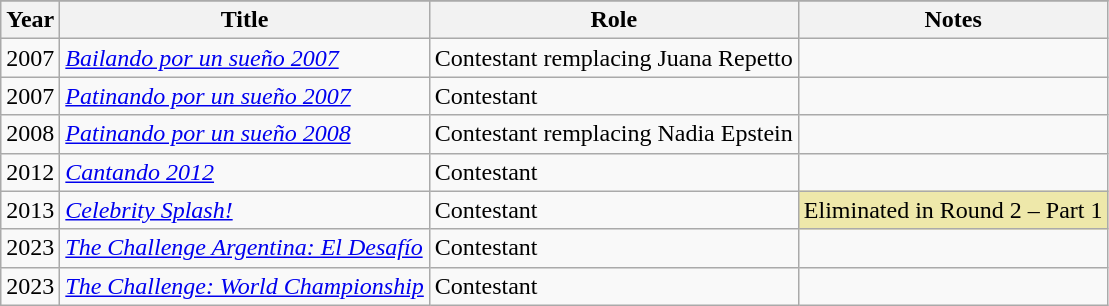<table class="wikitable">
<tr align="center">
</tr>
<tr>
<th>Year</th>
<th>Title</th>
<th>Role</th>
<th>Notes</th>
</tr>
<tr>
<td>2007</td>
<td><em><a href='#'>Bailando por un sueño 2007</a></em></td>
<td>Contestant remplacing Juana Repetto</td>
<td></td>
</tr>
<tr>
<td>2007</td>
<td><em><a href='#'>Patinando por un sueño 2007</a></em></td>
<td>Contestant</td>
<td></td>
</tr>
<tr>
<td>2008</td>
<td><em><a href='#'>Patinando por un sueño 2008</a></em></td>
<td>Contestant remplacing Nadia Epstein</td>
<td></td>
</tr>
<tr>
<td>2012</td>
<td><em><a href='#'>Cantando 2012</a></em></td>
<td>Contestant</td>
<td></td>
</tr>
<tr>
<td>2013</td>
<td><em><a href='#'>Celebrity Splash!</a></em></td>
<td>Contestant</td>
<td style="background:palegoldenrod">Eliminated in Round 2 – Part 1</td>
</tr>
<tr>
<td>2023</td>
<td><em><a href='#'>The Challenge Argentina: El Desafío</a></em></td>
<td>Contestant</td>
<td></td>
</tr>
<tr>
<td>2023</td>
<td><em><a href='#'>The Challenge: World Championship</a></em></td>
<td>Contestant</td>
<td></td>
</tr>
</table>
